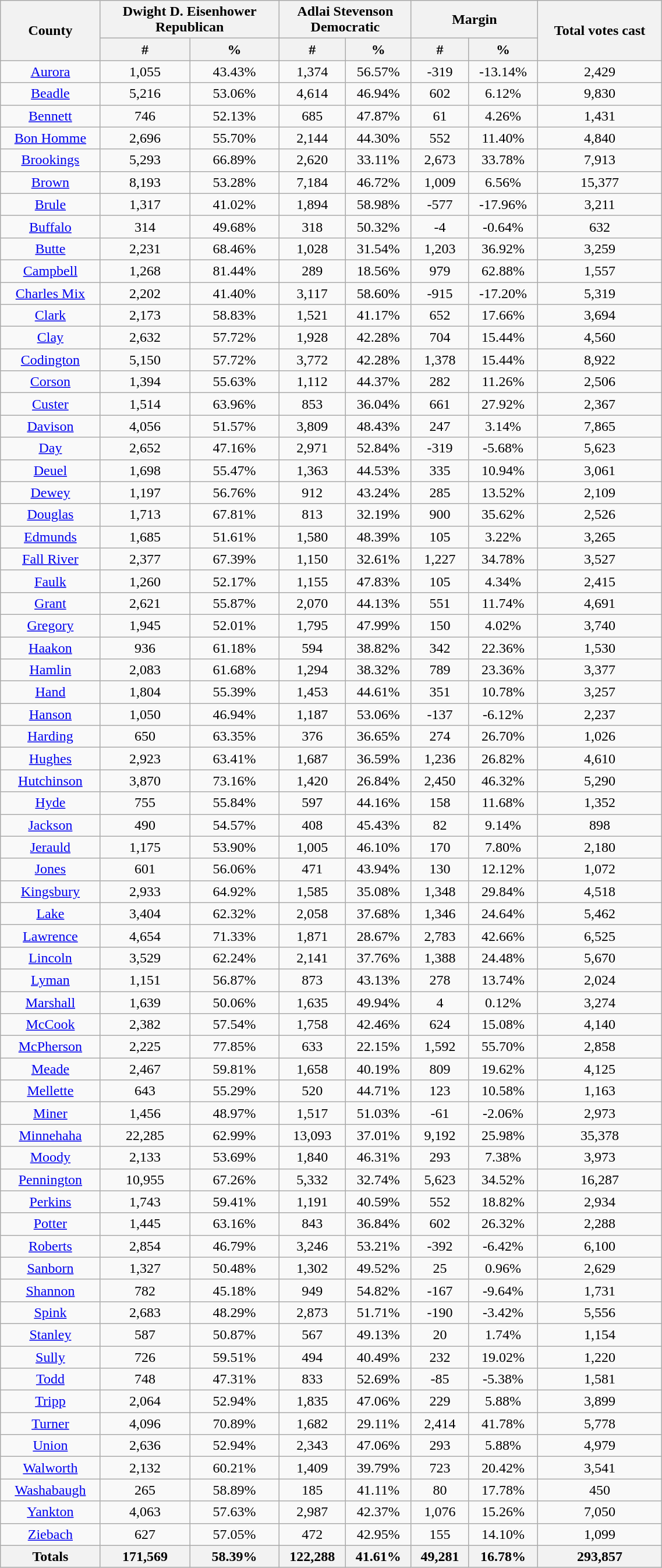<table class="wikitable sortable" width="60%">
<tr>
<th rowspan="2">County</th>
<th colspan="2">Dwight D. Eisenhower<br>Republican</th>
<th colspan="2">Adlai Stevenson<br>Democratic</th>
<th colspan="2">Margin</th>
<th rowspan="2">Total votes cast</th>
</tr>
<tr style="text-align:center;">
<th data-sort-type="number">#</th>
<th data-sort-type="number">%</th>
<th data-sort-type="number">#</th>
<th data-sort-type="number">%</th>
<th data-sort-type="number">#</th>
<th data-sort-type="number">%</th>
</tr>
<tr style="text-align:center;">
<td><a href='#'>Aurora</a></td>
<td>1,055</td>
<td>43.43%</td>
<td>1,374</td>
<td>56.57%</td>
<td>-319</td>
<td>-13.14%</td>
<td>2,429</td>
</tr>
<tr style="text-align:center;">
<td><a href='#'>Beadle</a></td>
<td>5,216</td>
<td>53.06%</td>
<td>4,614</td>
<td>46.94%</td>
<td>602</td>
<td>6.12%</td>
<td>9,830</td>
</tr>
<tr style="text-align:center;">
<td><a href='#'>Bennett</a></td>
<td>746</td>
<td>52.13%</td>
<td>685</td>
<td>47.87%</td>
<td>61</td>
<td>4.26%</td>
<td>1,431</td>
</tr>
<tr style="text-align:center;">
<td><a href='#'>Bon Homme</a></td>
<td>2,696</td>
<td>55.70%</td>
<td>2,144</td>
<td>44.30%</td>
<td>552</td>
<td>11.40%</td>
<td>4,840</td>
</tr>
<tr style="text-align:center;">
<td><a href='#'>Brookings</a></td>
<td>5,293</td>
<td>66.89%</td>
<td>2,620</td>
<td>33.11%</td>
<td>2,673</td>
<td>33.78%</td>
<td>7,913</td>
</tr>
<tr style="text-align:center;">
<td><a href='#'>Brown</a></td>
<td>8,193</td>
<td>53.28%</td>
<td>7,184</td>
<td>46.72%</td>
<td>1,009</td>
<td>6.56%</td>
<td>15,377</td>
</tr>
<tr style="text-align:center;">
<td><a href='#'>Brule</a></td>
<td>1,317</td>
<td>41.02%</td>
<td>1,894</td>
<td>58.98%</td>
<td>-577</td>
<td>-17.96%</td>
<td>3,211</td>
</tr>
<tr style="text-align:center;">
<td><a href='#'>Buffalo</a></td>
<td>314</td>
<td>49.68%</td>
<td>318</td>
<td>50.32%</td>
<td>-4</td>
<td>-0.64%</td>
<td>632</td>
</tr>
<tr style="text-align:center;">
<td><a href='#'>Butte</a></td>
<td>2,231</td>
<td>68.46%</td>
<td>1,028</td>
<td>31.54%</td>
<td>1,203</td>
<td>36.92%</td>
<td>3,259</td>
</tr>
<tr style="text-align:center;">
<td><a href='#'>Campbell</a></td>
<td>1,268</td>
<td>81.44%</td>
<td>289</td>
<td>18.56%</td>
<td>979</td>
<td>62.88%</td>
<td>1,557</td>
</tr>
<tr style="text-align:center;">
<td><a href='#'>Charles Mix</a></td>
<td>2,202</td>
<td>41.40%</td>
<td>3,117</td>
<td>58.60%</td>
<td>-915</td>
<td>-17.20%</td>
<td>5,319</td>
</tr>
<tr style="text-align:center;">
<td><a href='#'>Clark</a></td>
<td>2,173</td>
<td>58.83%</td>
<td>1,521</td>
<td>41.17%</td>
<td>652</td>
<td>17.66%</td>
<td>3,694</td>
</tr>
<tr style="text-align:center;">
<td><a href='#'>Clay</a></td>
<td>2,632</td>
<td>57.72%</td>
<td>1,928</td>
<td>42.28%</td>
<td>704</td>
<td>15.44%</td>
<td>4,560</td>
</tr>
<tr style="text-align:center;">
<td><a href='#'>Codington</a></td>
<td>5,150</td>
<td>57.72%</td>
<td>3,772</td>
<td>42.28%</td>
<td>1,378</td>
<td>15.44%</td>
<td>8,922</td>
</tr>
<tr style="text-align:center;">
<td><a href='#'>Corson</a></td>
<td>1,394</td>
<td>55.63%</td>
<td>1,112</td>
<td>44.37%</td>
<td>282</td>
<td>11.26%</td>
<td>2,506</td>
</tr>
<tr style="text-align:center;">
<td><a href='#'>Custer</a></td>
<td>1,514</td>
<td>63.96%</td>
<td>853</td>
<td>36.04%</td>
<td>661</td>
<td>27.92%</td>
<td>2,367</td>
</tr>
<tr style="text-align:center;">
<td><a href='#'>Davison</a></td>
<td>4,056</td>
<td>51.57%</td>
<td>3,809</td>
<td>48.43%</td>
<td>247</td>
<td>3.14%</td>
<td>7,865</td>
</tr>
<tr style="text-align:center;">
<td><a href='#'>Day</a></td>
<td>2,652</td>
<td>47.16%</td>
<td>2,971</td>
<td>52.84%</td>
<td>-319</td>
<td>-5.68%</td>
<td>5,623</td>
</tr>
<tr style="text-align:center;">
<td><a href='#'>Deuel</a></td>
<td>1,698</td>
<td>55.47%</td>
<td>1,363</td>
<td>44.53%</td>
<td>335</td>
<td>10.94%</td>
<td>3,061</td>
</tr>
<tr style="text-align:center;">
<td><a href='#'>Dewey</a></td>
<td>1,197</td>
<td>56.76%</td>
<td>912</td>
<td>43.24%</td>
<td>285</td>
<td>13.52%</td>
<td>2,109</td>
</tr>
<tr style="text-align:center;">
<td><a href='#'>Douglas</a></td>
<td>1,713</td>
<td>67.81%</td>
<td>813</td>
<td>32.19%</td>
<td>900</td>
<td>35.62%</td>
<td>2,526</td>
</tr>
<tr style="text-align:center;">
<td><a href='#'>Edmunds</a></td>
<td>1,685</td>
<td>51.61%</td>
<td>1,580</td>
<td>48.39%</td>
<td>105</td>
<td>3.22%</td>
<td>3,265</td>
</tr>
<tr style="text-align:center;">
<td><a href='#'>Fall River</a></td>
<td>2,377</td>
<td>67.39%</td>
<td>1,150</td>
<td>32.61%</td>
<td>1,227</td>
<td>34.78%</td>
<td>3,527</td>
</tr>
<tr style="text-align:center;">
<td><a href='#'>Faulk</a></td>
<td>1,260</td>
<td>52.17%</td>
<td>1,155</td>
<td>47.83%</td>
<td>105</td>
<td>4.34%</td>
<td>2,415</td>
</tr>
<tr style="text-align:center;">
<td><a href='#'>Grant</a></td>
<td>2,621</td>
<td>55.87%</td>
<td>2,070</td>
<td>44.13%</td>
<td>551</td>
<td>11.74%</td>
<td>4,691</td>
</tr>
<tr style="text-align:center;">
<td><a href='#'>Gregory</a></td>
<td>1,945</td>
<td>52.01%</td>
<td>1,795</td>
<td>47.99%</td>
<td>150</td>
<td>4.02%</td>
<td>3,740</td>
</tr>
<tr style="text-align:center;">
<td><a href='#'>Haakon</a></td>
<td>936</td>
<td>61.18%</td>
<td>594</td>
<td>38.82%</td>
<td>342</td>
<td>22.36%</td>
<td>1,530</td>
</tr>
<tr style="text-align:center;">
<td><a href='#'>Hamlin</a></td>
<td>2,083</td>
<td>61.68%</td>
<td>1,294</td>
<td>38.32%</td>
<td>789</td>
<td>23.36%</td>
<td>3,377</td>
</tr>
<tr style="text-align:center;">
<td><a href='#'>Hand</a></td>
<td>1,804</td>
<td>55.39%</td>
<td>1,453</td>
<td>44.61%</td>
<td>351</td>
<td>10.78%</td>
<td>3,257</td>
</tr>
<tr style="text-align:center;">
<td><a href='#'>Hanson</a></td>
<td>1,050</td>
<td>46.94%</td>
<td>1,187</td>
<td>53.06%</td>
<td>-137</td>
<td>-6.12%</td>
<td>2,237</td>
</tr>
<tr style="text-align:center;">
<td><a href='#'>Harding</a></td>
<td>650</td>
<td>63.35%</td>
<td>376</td>
<td>36.65%</td>
<td>274</td>
<td>26.70%</td>
<td>1,026</td>
</tr>
<tr style="text-align:center;">
<td><a href='#'>Hughes</a></td>
<td>2,923</td>
<td>63.41%</td>
<td>1,687</td>
<td>36.59%</td>
<td>1,236</td>
<td>26.82%</td>
<td>4,610</td>
</tr>
<tr style="text-align:center;">
<td><a href='#'>Hutchinson</a></td>
<td>3,870</td>
<td>73.16%</td>
<td>1,420</td>
<td>26.84%</td>
<td>2,450</td>
<td>46.32%</td>
<td>5,290</td>
</tr>
<tr style="text-align:center;">
<td><a href='#'>Hyde</a></td>
<td>755</td>
<td>55.84%</td>
<td>597</td>
<td>44.16%</td>
<td>158</td>
<td>11.68%</td>
<td>1,352</td>
</tr>
<tr style="text-align:center;">
<td><a href='#'>Jackson</a></td>
<td>490</td>
<td>54.57%</td>
<td>408</td>
<td>45.43%</td>
<td>82</td>
<td>9.14%</td>
<td>898</td>
</tr>
<tr style="text-align:center;">
<td><a href='#'>Jerauld</a></td>
<td>1,175</td>
<td>53.90%</td>
<td>1,005</td>
<td>46.10%</td>
<td>170</td>
<td>7.80%</td>
<td>2,180</td>
</tr>
<tr style="text-align:center;">
<td><a href='#'>Jones</a></td>
<td>601</td>
<td>56.06%</td>
<td>471</td>
<td>43.94%</td>
<td>130</td>
<td>12.12%</td>
<td>1,072</td>
</tr>
<tr style="text-align:center;">
<td><a href='#'>Kingsbury</a></td>
<td>2,933</td>
<td>64.92%</td>
<td>1,585</td>
<td>35.08%</td>
<td>1,348</td>
<td>29.84%</td>
<td>4,518</td>
</tr>
<tr style="text-align:center;">
<td><a href='#'>Lake</a></td>
<td>3,404</td>
<td>62.32%</td>
<td>2,058</td>
<td>37.68%</td>
<td>1,346</td>
<td>24.64%</td>
<td>5,462</td>
</tr>
<tr style="text-align:center;">
<td><a href='#'>Lawrence</a></td>
<td>4,654</td>
<td>71.33%</td>
<td>1,871</td>
<td>28.67%</td>
<td>2,783</td>
<td>42.66%</td>
<td>6,525</td>
</tr>
<tr style="text-align:center;">
<td><a href='#'>Lincoln</a></td>
<td>3,529</td>
<td>62.24%</td>
<td>2,141</td>
<td>37.76%</td>
<td>1,388</td>
<td>24.48%</td>
<td>5,670</td>
</tr>
<tr style="text-align:center;">
<td><a href='#'>Lyman</a></td>
<td>1,151</td>
<td>56.87%</td>
<td>873</td>
<td>43.13%</td>
<td>278</td>
<td>13.74%</td>
<td>2,024</td>
</tr>
<tr style="text-align:center;">
<td><a href='#'>Marshall</a></td>
<td>1,639</td>
<td>50.06%</td>
<td>1,635</td>
<td>49.94%</td>
<td>4</td>
<td>0.12%</td>
<td>3,274</td>
</tr>
<tr style="text-align:center;">
<td><a href='#'>McCook</a></td>
<td>2,382</td>
<td>57.54%</td>
<td>1,758</td>
<td>42.46%</td>
<td>624</td>
<td>15.08%</td>
<td>4,140</td>
</tr>
<tr style="text-align:center;">
<td><a href='#'>McPherson</a></td>
<td>2,225</td>
<td>77.85%</td>
<td>633</td>
<td>22.15%</td>
<td>1,592</td>
<td>55.70%</td>
<td>2,858</td>
</tr>
<tr style="text-align:center;">
<td><a href='#'>Meade</a></td>
<td>2,467</td>
<td>59.81%</td>
<td>1,658</td>
<td>40.19%</td>
<td>809</td>
<td>19.62%</td>
<td>4,125</td>
</tr>
<tr style="text-align:center;">
<td><a href='#'>Mellette</a></td>
<td>643</td>
<td>55.29%</td>
<td>520</td>
<td>44.71%</td>
<td>123</td>
<td>10.58%</td>
<td>1,163</td>
</tr>
<tr style="text-align:center;">
<td><a href='#'>Miner</a></td>
<td>1,456</td>
<td>48.97%</td>
<td>1,517</td>
<td>51.03%</td>
<td>-61</td>
<td>-2.06%</td>
<td>2,973</td>
</tr>
<tr style="text-align:center;">
<td><a href='#'>Minnehaha</a></td>
<td>22,285</td>
<td>62.99%</td>
<td>13,093</td>
<td>37.01%</td>
<td>9,192</td>
<td>25.98%</td>
<td>35,378</td>
</tr>
<tr style="text-align:center;">
<td><a href='#'>Moody</a></td>
<td>2,133</td>
<td>53.69%</td>
<td>1,840</td>
<td>46.31%</td>
<td>293</td>
<td>7.38%</td>
<td>3,973</td>
</tr>
<tr style="text-align:center;">
<td><a href='#'>Pennington</a></td>
<td>10,955</td>
<td>67.26%</td>
<td>5,332</td>
<td>32.74%</td>
<td>5,623</td>
<td>34.52%</td>
<td>16,287</td>
</tr>
<tr style="text-align:center;">
<td><a href='#'>Perkins</a></td>
<td>1,743</td>
<td>59.41%</td>
<td>1,191</td>
<td>40.59%</td>
<td>552</td>
<td>18.82%</td>
<td>2,934</td>
</tr>
<tr style="text-align:center;">
<td><a href='#'>Potter</a></td>
<td>1,445</td>
<td>63.16%</td>
<td>843</td>
<td>36.84%</td>
<td>602</td>
<td>26.32%</td>
<td>2,288</td>
</tr>
<tr style="text-align:center;">
<td><a href='#'>Roberts</a></td>
<td>2,854</td>
<td>46.79%</td>
<td>3,246</td>
<td>53.21%</td>
<td>-392</td>
<td>-6.42%</td>
<td>6,100</td>
</tr>
<tr style="text-align:center;">
<td><a href='#'>Sanborn</a></td>
<td>1,327</td>
<td>50.48%</td>
<td>1,302</td>
<td>49.52%</td>
<td>25</td>
<td>0.96%</td>
<td>2,629</td>
</tr>
<tr style="text-align:center;">
<td><a href='#'>Shannon</a></td>
<td>782</td>
<td>45.18%</td>
<td>949</td>
<td>54.82%</td>
<td>-167</td>
<td>-9.64%</td>
<td>1,731</td>
</tr>
<tr style="text-align:center;">
<td><a href='#'>Spink</a></td>
<td>2,683</td>
<td>48.29%</td>
<td>2,873</td>
<td>51.71%</td>
<td>-190</td>
<td>-3.42%</td>
<td>5,556</td>
</tr>
<tr style="text-align:center;">
<td><a href='#'>Stanley</a></td>
<td>587</td>
<td>50.87%</td>
<td>567</td>
<td>49.13%</td>
<td>20</td>
<td>1.74%</td>
<td>1,154</td>
</tr>
<tr style="text-align:center;">
<td><a href='#'>Sully</a></td>
<td>726</td>
<td>59.51%</td>
<td>494</td>
<td>40.49%</td>
<td>232</td>
<td>19.02%</td>
<td>1,220</td>
</tr>
<tr style="text-align:center;">
<td><a href='#'>Todd</a></td>
<td>748</td>
<td>47.31%</td>
<td>833</td>
<td>52.69%</td>
<td>-85</td>
<td>-5.38%</td>
<td>1,581</td>
</tr>
<tr style="text-align:center;">
<td><a href='#'>Tripp</a></td>
<td>2,064</td>
<td>52.94%</td>
<td>1,835</td>
<td>47.06%</td>
<td>229</td>
<td>5.88%</td>
<td>3,899</td>
</tr>
<tr style="text-align:center;">
<td><a href='#'>Turner</a></td>
<td>4,096</td>
<td>70.89%</td>
<td>1,682</td>
<td>29.11%</td>
<td>2,414</td>
<td>41.78%</td>
<td>5,778</td>
</tr>
<tr style="text-align:center;">
<td><a href='#'>Union</a></td>
<td>2,636</td>
<td>52.94%</td>
<td>2,343</td>
<td>47.06%</td>
<td>293</td>
<td>5.88%</td>
<td>4,979</td>
</tr>
<tr style="text-align:center;">
<td><a href='#'>Walworth</a></td>
<td>2,132</td>
<td>60.21%</td>
<td>1,409</td>
<td>39.79%</td>
<td>723</td>
<td>20.42%</td>
<td>3,541</td>
</tr>
<tr style="text-align:center;">
<td><a href='#'>Washabaugh</a></td>
<td>265</td>
<td>58.89%</td>
<td>185</td>
<td>41.11%</td>
<td>80</td>
<td>17.78%</td>
<td>450</td>
</tr>
<tr style="text-align:center;">
<td><a href='#'>Yankton</a></td>
<td>4,063</td>
<td>57.63%</td>
<td>2,987</td>
<td>42.37%</td>
<td>1,076</td>
<td>15.26%</td>
<td>7,050</td>
</tr>
<tr style="text-align:center;">
<td><a href='#'>Ziebach</a></td>
<td>627</td>
<td>57.05%</td>
<td>472</td>
<td>42.95%</td>
<td>155</td>
<td>14.10%</td>
<td>1,099</td>
</tr>
<tr style="text-align:center;">
<th>Totals</th>
<th>171,569</th>
<th>58.39%</th>
<th>122,288</th>
<th>41.61%</th>
<th>49,281</th>
<th>16.78%</th>
<th>293,857</th>
</tr>
</table>
